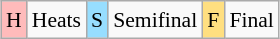<table class="wikitable" style="margin:0.5em auto; font-size:90%; line-height:1.25em; text-align:center;">
<tr>
<td style="background-color:#FFBBBB;">H</td>
<td>Heats</td>
<td style="background-color:#97DEFF;">S</td>
<td>Semifinal</td>
<td style="background-color:#FFDF80;">F</td>
<td>Final</td>
</tr>
</table>
